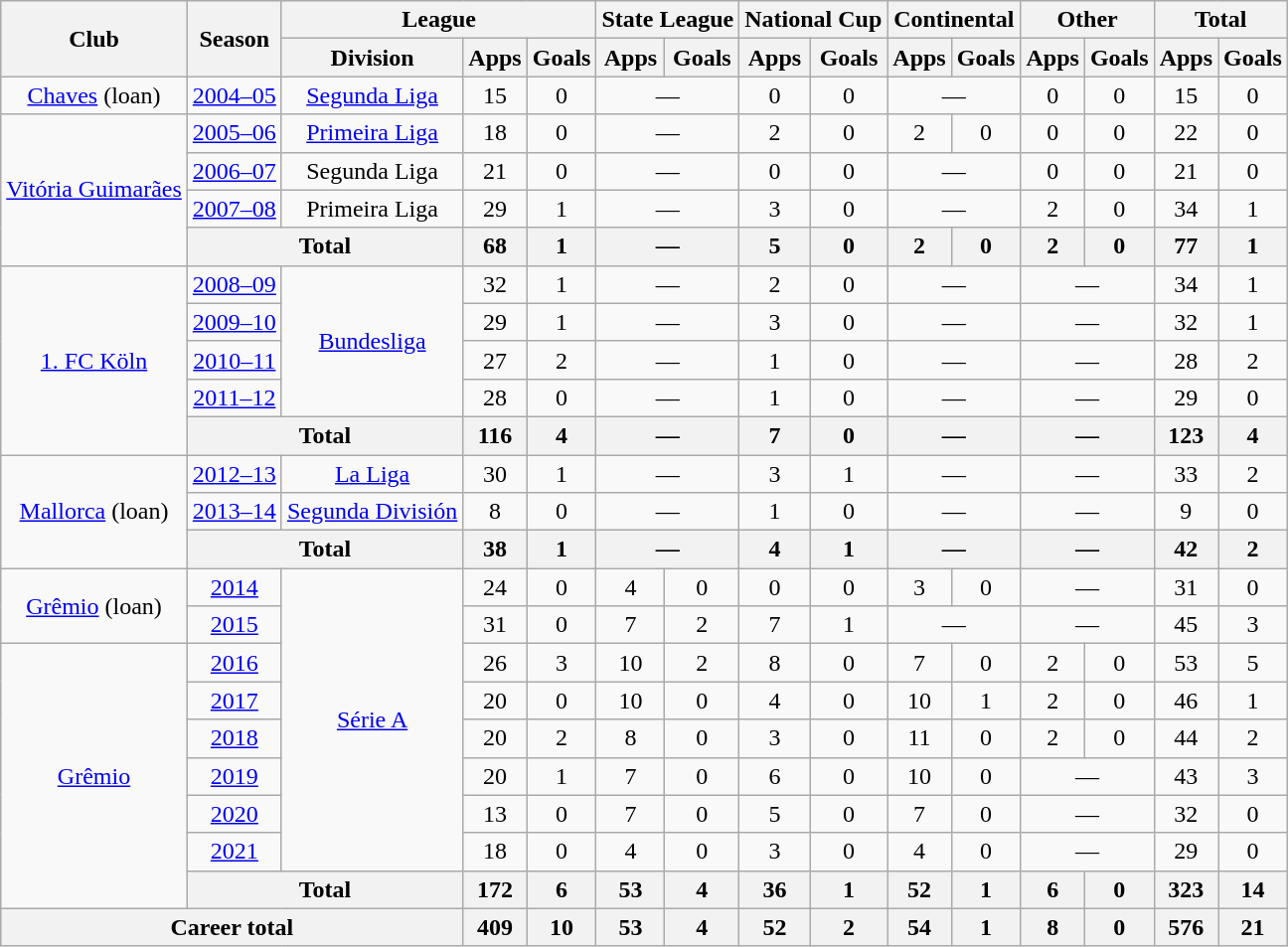<table class="wikitable" style="text-align: center">
<tr>
<th rowspan="2">Club</th>
<th rowspan="2">Season</th>
<th colspan="3">League</th>
<th colspan="2">State League</th>
<th colspan="2">National Cup</th>
<th colspan="2">Continental</th>
<th colspan="2">Other</th>
<th colspan="2">Total</th>
</tr>
<tr>
<th>Division</th>
<th>Apps</th>
<th>Goals</th>
<th>Apps</th>
<th>Goals</th>
<th>Apps</th>
<th>Goals</th>
<th>Apps</th>
<th>Goals</th>
<th>Apps</th>
<th>Goals</th>
<th>Apps</th>
<th>Goals</th>
</tr>
<tr>
<td><a href='#'>Chaves</a> (loan)</td>
<td><a href='#'>2004–05</a></td>
<td><a href='#'>Segunda Liga</a></td>
<td>15</td>
<td>0</td>
<td colspan="2">—</td>
<td>0</td>
<td>0</td>
<td colspan="2">—</td>
<td>0</td>
<td>0</td>
<td>15</td>
<td>0</td>
</tr>
<tr>
<td rowspan="4"><a href='#'>Vitória Guimarães</a></td>
<td><a href='#'>2005–06</a></td>
<td><a href='#'>Primeira Liga</a></td>
<td>18</td>
<td>0</td>
<td colspan="2">—</td>
<td>2</td>
<td>0</td>
<td>2</td>
<td>0</td>
<td>0</td>
<td>0</td>
<td>22</td>
<td>0</td>
</tr>
<tr>
<td><a href='#'>2006–07</a></td>
<td>Segunda Liga</td>
<td>21</td>
<td>0</td>
<td colspan="2">—</td>
<td>0</td>
<td>0</td>
<td colspan="2">—</td>
<td>0</td>
<td>0</td>
<td>21</td>
<td>0</td>
</tr>
<tr>
<td><a href='#'>2007–08</a></td>
<td>Primeira Liga</td>
<td>29</td>
<td>1</td>
<td colspan="2">—</td>
<td>3</td>
<td>0</td>
<td colspan="2">—</td>
<td>2</td>
<td>0</td>
<td>34</td>
<td>1</td>
</tr>
<tr>
<th colspan="2">Total</th>
<th>68</th>
<th>1</th>
<th colspan="2">—</th>
<th>5</th>
<th>0</th>
<th>2</th>
<th>0</th>
<th>2</th>
<th>0</th>
<th>77</th>
<th>1</th>
</tr>
<tr>
<td rowspan="5"><a href='#'>1. FC Köln</a></td>
<td><a href='#'>2008–09</a></td>
<td rowspan="4"><a href='#'>Bundesliga</a></td>
<td>32</td>
<td>1</td>
<td colspan="2">—</td>
<td>2</td>
<td>0</td>
<td colspan="2">—</td>
<td colspan="2">—</td>
<td>34</td>
<td>1</td>
</tr>
<tr>
<td><a href='#'>2009–10</a></td>
<td>29</td>
<td>1</td>
<td colspan="2">—</td>
<td>3</td>
<td>0</td>
<td colspan="2">—</td>
<td colspan="2">—</td>
<td>32</td>
<td>1</td>
</tr>
<tr>
<td><a href='#'>2010–11</a></td>
<td>27</td>
<td>2</td>
<td colspan="2">—</td>
<td>1</td>
<td>0</td>
<td colspan="2">—</td>
<td colspan="2">—</td>
<td>28</td>
<td>2</td>
</tr>
<tr>
<td><a href='#'>2011–12</a></td>
<td>28</td>
<td>0</td>
<td colspan="2">—</td>
<td>1</td>
<td>0</td>
<td colspan="2">—</td>
<td colspan="2">—</td>
<td>29</td>
<td>0</td>
</tr>
<tr>
<th colspan="2">Total</th>
<th>116</th>
<th>4</th>
<th colspan="2">—</th>
<th>7</th>
<th>0</th>
<th colspan="2">—</th>
<th colspan="2">—</th>
<th>123</th>
<th>4</th>
</tr>
<tr>
<td rowspan="3"><a href='#'>Mallorca</a> (loan)</td>
<td><a href='#'>2012–13</a></td>
<td><a href='#'>La Liga</a></td>
<td>30</td>
<td>1</td>
<td colspan="2">—</td>
<td>3</td>
<td>1</td>
<td colspan="2">—</td>
<td colspan="2">—</td>
<td>33</td>
<td>2</td>
</tr>
<tr>
<td><a href='#'>2013–14</a></td>
<td><a href='#'>Segunda División</a></td>
<td>8</td>
<td>0</td>
<td colspan="2">—</td>
<td>1</td>
<td>0</td>
<td colspan="2">—</td>
<td colspan="2">—</td>
<td>9</td>
<td>0</td>
</tr>
<tr>
<th colspan="2">Total</th>
<th>38</th>
<th>1</th>
<th colspan="2">—</th>
<th>4</th>
<th>1</th>
<th colspan="2">—</th>
<th colspan="2">—</th>
<th>42</th>
<th>2</th>
</tr>
<tr>
<td rowspan="2"><a href='#'>Grêmio</a> (loan)</td>
<td><a href='#'>2014</a></td>
<td rowspan="8"><a href='#'>Série A</a></td>
<td>24</td>
<td>0</td>
<td>4</td>
<td>0</td>
<td>0</td>
<td>0</td>
<td>3</td>
<td>0</td>
<td colspan="2">—</td>
<td>31</td>
<td>0</td>
</tr>
<tr>
<td><a href='#'>2015</a></td>
<td>31</td>
<td>0</td>
<td>7</td>
<td>2</td>
<td>7</td>
<td>1</td>
<td colspan="2">—</td>
<td colspan="2">—</td>
<td>45</td>
<td>3</td>
</tr>
<tr>
<td rowspan="7"><a href='#'>Grêmio</a></td>
<td><a href='#'>2016</a></td>
<td>26</td>
<td>3</td>
<td>10</td>
<td>2</td>
<td>8</td>
<td>0</td>
<td>7</td>
<td>0</td>
<td>2</td>
<td>0</td>
<td>53</td>
<td>5</td>
</tr>
<tr>
<td><a href='#'>2017</a></td>
<td>20</td>
<td>0</td>
<td>10</td>
<td>0</td>
<td>4</td>
<td>0</td>
<td>10</td>
<td>1</td>
<td>2</td>
<td>0</td>
<td>46</td>
<td>1</td>
</tr>
<tr>
<td><a href='#'>2018</a></td>
<td>20</td>
<td>2</td>
<td>8</td>
<td>0</td>
<td>3</td>
<td>0</td>
<td>11</td>
<td>0</td>
<td>2</td>
<td>0</td>
<td>44</td>
<td>2</td>
</tr>
<tr>
<td><a href='#'>2019</a></td>
<td>20</td>
<td>1</td>
<td>7</td>
<td>0</td>
<td>6</td>
<td>0</td>
<td>10</td>
<td>0</td>
<td colspan="2">—</td>
<td>43</td>
<td>3</td>
</tr>
<tr>
<td><a href='#'>2020</a></td>
<td>13</td>
<td>0</td>
<td>7</td>
<td>0</td>
<td>5</td>
<td>0</td>
<td>7</td>
<td>0</td>
<td colspan="2">—</td>
<td>32</td>
<td>0</td>
</tr>
<tr>
<td><a href='#'>2021</a></td>
<td>18</td>
<td>0</td>
<td>4</td>
<td>0</td>
<td>3</td>
<td>0</td>
<td>4</td>
<td>0</td>
<td colspan="2">—</td>
<td>29</td>
<td>0</td>
</tr>
<tr>
<th colspan="2">Total</th>
<th>172</th>
<th>6</th>
<th>53</th>
<th>4</th>
<th>36</th>
<th>1</th>
<th>52</th>
<th>1</th>
<th>6</th>
<th>0</th>
<th>323</th>
<th>14</th>
</tr>
<tr>
<th colspan="3">Career total</th>
<th>409</th>
<th>10</th>
<th>53</th>
<th>4</th>
<th>52</th>
<th>2</th>
<th>54</th>
<th>1</th>
<th>8</th>
<th>0</th>
<th>576</th>
<th>21</th>
</tr>
</table>
